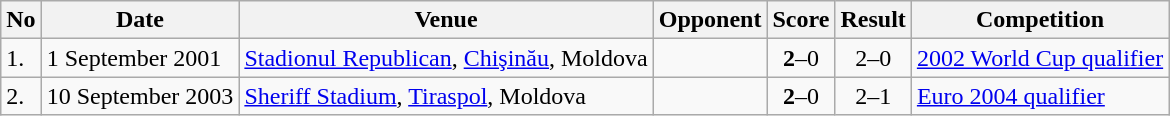<table class="wikitable" style="font-size:100%;">
<tr>
<th>No</th>
<th>Date</th>
<th>Venue</th>
<th>Opponent</th>
<th>Score</th>
<th>Result</th>
<th>Competition</th>
</tr>
<tr>
<td>1.</td>
<td>1 September 2001</td>
<td><a href='#'>Stadionul Republican</a>, <a href='#'>Chişinău</a>, Moldova</td>
<td></td>
<td align=center><strong>2</strong>–0</td>
<td align=center>2–0</td>
<td><a href='#'> 2002 World Cup qualifier</a></td>
</tr>
<tr>
<td>2.</td>
<td>10 September 2003</td>
<td><a href='#'>Sheriff Stadium</a>, <a href='#'>Tiraspol</a>, Moldova</td>
<td></td>
<td align=center><strong>2</strong>–0</td>
<td align=center>2–1</td>
<td><a href='#'> Euro 2004 qualifier</a></td>
</tr>
</table>
